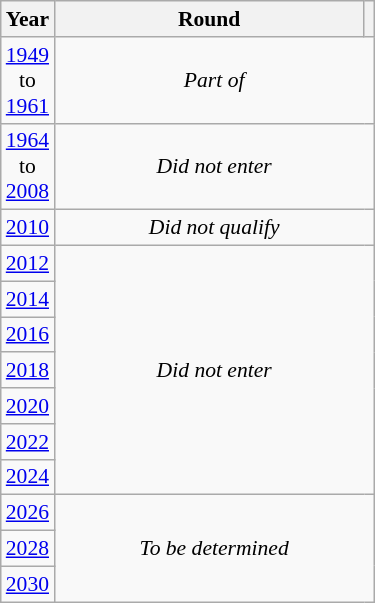<table class="wikitable" style="text-align: center; font-size:90%">
<tr>
<th>Year</th>
<th style="width:200px">Round</th>
<th></th>
</tr>
<tr>
<td><a href='#'>1949</a><br>to<br><a href='#'>1961</a></td>
<td colspan="2"><em>Part of </em></td>
</tr>
<tr>
<td><a href='#'>1964</a><br>to<br><a href='#'>2008</a></td>
<td colspan="2"><em>Did not enter</em></td>
</tr>
<tr>
<td><a href='#'>2010</a></td>
<td colspan="2"><em>Did not qualify</em></td>
</tr>
<tr>
<td><a href='#'>2012</a></td>
<td colspan="2" rowspan="7"><em>Did not enter</em></td>
</tr>
<tr>
<td><a href='#'>2014</a></td>
</tr>
<tr>
<td><a href='#'>2016</a></td>
</tr>
<tr>
<td><a href='#'>2018</a></td>
</tr>
<tr>
<td><a href='#'>2020</a></td>
</tr>
<tr>
<td><a href='#'>2022</a></td>
</tr>
<tr>
<td><a href='#'>2024</a></td>
</tr>
<tr>
<td><a href='#'>2026</a></td>
<td colspan="2" rowspan="3"><em>To be determined</em></td>
</tr>
<tr>
<td><a href='#'>2028</a></td>
</tr>
<tr>
<td><a href='#'>2030</a></td>
</tr>
</table>
